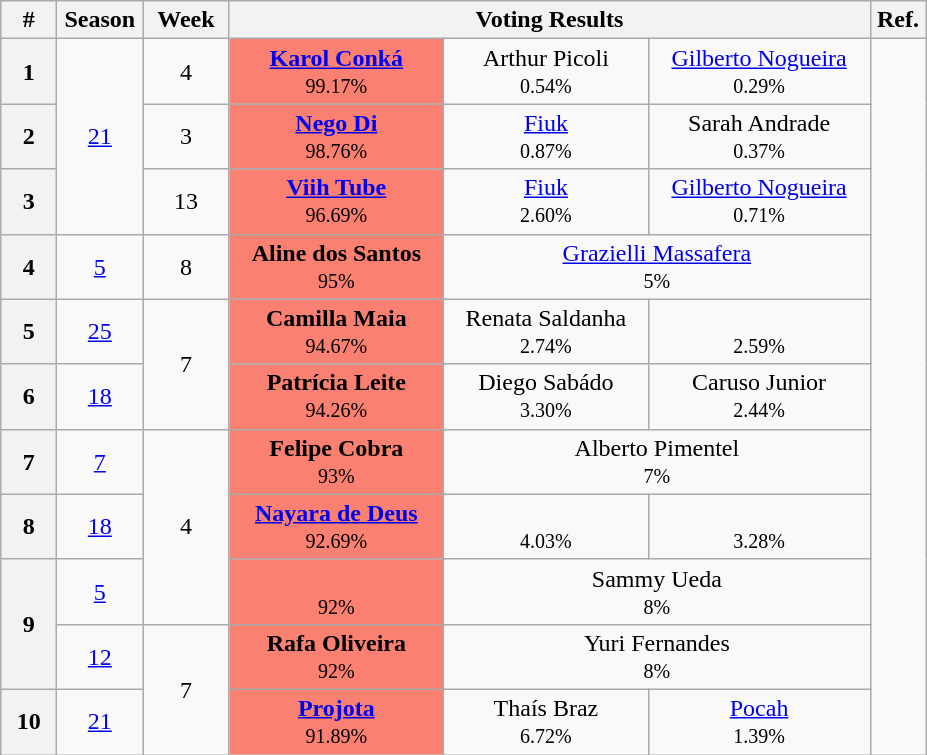<table class="wikitable"; font-size: 90%;">
<tr>
<th width="30">#</th>
<th width="50">Season</th>
<th width="50">Week</th>
<th colspan="6" width="420">Voting Results</th>
<th width="30">Ref.</th>
</tr>
<tr>
<th>1</th>
<td align="center" rowspan="3"><a href='#'>21</a></td>
<td align="center">4</td>
<td align="center" colspan="2" bgcolor="#fa8072"><strong><a href='#'>Karol Conká</a></strong><br><small>99.17% </small></td>
<td align="center" colspan="2">Arthur Picoli<br><small>0.54% </small></td>
<td align="center" colspan="2"><a href='#'>Gilberto Nogueira</a><br><small>0.29% </small></td>
<td rowspan="11" align="center"><br></td>
</tr>
<tr>
<th>2</th>
<td align="center">3</td>
<td align="center" colspan="2" bgcolor="#fa8072"><strong><a href='#'>Nego Di</a></strong><br><small>98.76% </small></td>
<td align="center" colspan="2"><a href='#'>Fiuk</a><br><small>0.87% </small></td>
<td align="center" colspan="2">Sarah Andrade<br><small>0.37% </small></td>
</tr>
<tr>
<th>3</th>
<td align="center">13<br><small></small></td>
<td align="center" colspan="2" bgcolor="#fa8072"><strong><a href='#'>Viih Tube</a></strong><br><small>96.69% </small></td>
<td align="center" colspan="2"><a href='#'>Fiuk</a><br><small>2.60% </small></td>
<td align="center" colspan="2"><a href='#'>Gilberto Nogueira</a><br><small>0.71% </small></td>
</tr>
<tr>
<th>4</th>
<td align="center"><a href='#'>5</a></td>
<td align="center">8</td>
<td align="center" colspan="2" bgcolor="#fa8072"><strong>Aline dos Santos</strong><br><small>95% </small></td>
<td colspan="4" align="center"><a href='#'>Grazielli Massafera</a><br><small>5% </small></td>
</tr>
<tr>
<th>5</th>
<td align="center"><a href='#'>25</a></td>
<td align="center" rowspan="2">7</td>
<td align="center" colspan="2" bgcolor="#fa8072"><strong>Camilla Maia</strong><br><small>94.67% </small></td>
<td align="center" colspan="2">Renata Saldanha<br><small>2.74% </small></td>
<td align="center" colspan="2"><br><small>2.59% </small></td>
</tr>
<tr>
<th>6</th>
<td align="center"><a href='#'>18</a></td>
<td align="center" colspan="2" bgcolor="#fa8072"><strong>Patrícia Leite</strong><br><small>94.26% </small></td>
<td align="center" colspan="2">Diego Sabádo<br><small>3.30% </small></td>
<td align="center" colspan="2">Caruso Junior<br><small>2.44% </small></td>
</tr>
<tr>
<th>7</th>
<td align="center"><a href='#'>7</a></td>
<td align="center" rowspan="3">4</td>
<td align="center" colspan="2" bgcolor="#fa8072"><strong>Felipe Cobra</strong><br><small>93% </small></td>
<td colspan="4" align="center">Alberto Pimentel<br><small>7% </small></td>
</tr>
<tr>
<th>8</th>
<td align="center"><a href='#'>18</a></td>
<td align="center" colspan="2" bgcolor="#fa8072"><strong><a href='#'>Nayara de Deus</a></strong><br><small>92.69% </small></td>
<td align="center" colspan="2"><br><small>4.03% </small></td>
<td align="center" colspan="2"><br><small>3.28% </small></td>
</tr>
<tr>
<th rowspan="2">9</th>
<td align="center"><a href='#'>5</a></td>
<td align="center" colspan="2" bgcolor="#fa8072"><strong></strong><br><small>92% </small></td>
<td colspan="4" align="center">Sammy Ueda<br><small>8% </small></td>
</tr>
<tr>
<td align="center"><a href='#'>12</a></td>
<td align="center" rowspan="2">7</td>
<td align="center" colspan="2" bgcolor="#fa8072"><strong>Rafa Oliveira</strong><br><small>92% </small></td>
<td colspan="4" align="center">Yuri Fernandes<br><small>8% </small></td>
</tr>
<tr>
<th>10</th>
<td align="center"><a href='#'>21</a></td>
<td align="center" colspan="2" bgcolor="#fa8072"><strong><a href='#'>Projota</a></strong><br><small>91.89% </small></td>
<td align="center" colspan="2">Thaís Braz<br><small>6.72% </small></td>
<td align="center" colspan="2"><a href='#'>Pocah</a><br><small>1.39% </small></td>
</tr>
</table>
